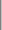<table cellspacing="30" rules="cols">
<tr>
<td><br></td>
<td><br></td>
</tr>
</table>
